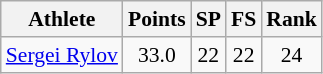<table class="wikitable" border="1" style="font-size:90%">
<tr>
<th>Athlete</th>
<th>Points</th>
<th>SP</th>
<th>FS</th>
<th>Rank</th>
</tr>
<tr align=center>
<td align=left><a href='#'>Sergei Rylov</a></td>
<td>33.0</td>
<td>22</td>
<td>22</td>
<td>24</td>
</tr>
</table>
